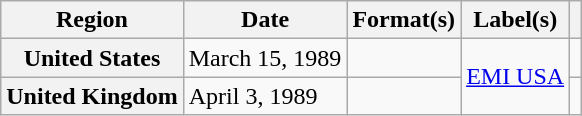<table class="wikitable plainrowheaders">
<tr>
<th scope="col">Region</th>
<th scope="col">Date</th>
<th scope="col">Format(s)</th>
<th scope="col">Label(s)</th>
<th scope="col"></th>
</tr>
<tr>
<th scope="row">United States</th>
<td>March 15, 1989</td>
<td></td>
<td rowspan="2"><a href='#'>EMI USA</a></td>
<td></td>
</tr>
<tr>
<th scope="row">United Kingdom</th>
<td>April 3, 1989</td>
<td></td>
<td></td>
</tr>
</table>
